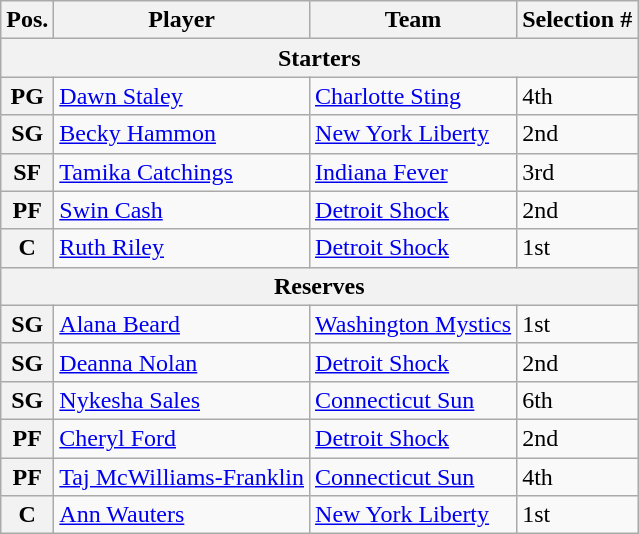<table class="wikitable">
<tr>
<th>Pos.</th>
<th>Player</th>
<th>Team</th>
<th>Selection #</th>
</tr>
<tr>
<th colspan="5">Starters</th>
</tr>
<tr>
<th>PG</th>
<td> <a href='#'>Dawn Staley</a></td>
<td><a href='#'>Charlotte Sting</a></td>
<td>4th</td>
</tr>
<tr>
<th>SG</th>
<td> <a href='#'>Becky Hammon</a></td>
<td><a href='#'>New York Liberty</a></td>
<td>2nd</td>
</tr>
<tr>
<th>SF</th>
<td> <a href='#'>Tamika Catchings</a></td>
<td><a href='#'>Indiana Fever</a></td>
<td>3rd</td>
</tr>
<tr>
<th>PF</th>
<td> <a href='#'>Swin Cash</a></td>
<td><a href='#'>Detroit Shock</a></td>
<td>2nd</td>
</tr>
<tr>
<th>C</th>
<td> <a href='#'>Ruth Riley</a></td>
<td><a href='#'>Detroit Shock</a></td>
<td>1st</td>
</tr>
<tr>
<th colspan="5">Reserves</th>
</tr>
<tr>
<th>SG</th>
<td> <a href='#'>Alana Beard</a></td>
<td><a href='#'>Washington Mystics</a></td>
<td>1st</td>
</tr>
<tr>
<th>SG</th>
<td> <a href='#'>Deanna Nolan</a></td>
<td><a href='#'>Detroit Shock</a></td>
<td>2nd</td>
</tr>
<tr>
<th>SG</th>
<td> <a href='#'>Nykesha Sales</a></td>
<td><a href='#'>Connecticut Sun</a></td>
<td>6th</td>
</tr>
<tr>
<th>PF</th>
<td> <a href='#'>Cheryl Ford</a></td>
<td><a href='#'>Detroit Shock</a></td>
<td>2nd</td>
</tr>
<tr>
<th>PF</th>
<td> <a href='#'>Taj McWilliams-Franklin</a></td>
<td><a href='#'>Connecticut Sun</a></td>
<td>4th</td>
</tr>
<tr>
<th>C</th>
<td> <a href='#'>Ann Wauters</a></td>
<td><a href='#'>New York Liberty</a></td>
<td>1st</td>
</tr>
</table>
